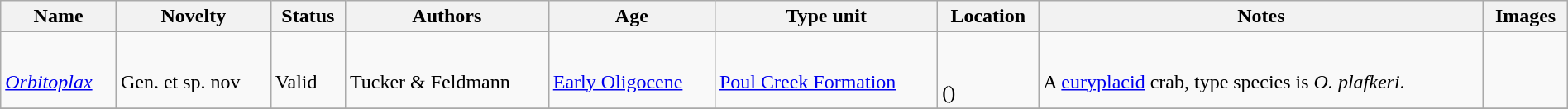<table class="wikitable sortable" width="100%">
<tr>
<th>Name</th>
<th>Novelty</th>
<th>Status</th>
<th>Authors</th>
<th>Age</th>
<th>Type unit</th>
<th>Location</th>
<th>Notes</th>
<th>Images</th>
</tr>
<tr>
<td><br><em><a href='#'>Orbitoplax</a></em></td>
<td><br>Gen. et sp. nov</td>
<td><br>Valid</td>
<td><br>Tucker & Feldmann</td>
<td><br><a href='#'>Early Oligocene</a></td>
<td><br><a href='#'>Poul Creek Formation</a></td>
<td><br><br>()</td>
<td><br>A <a href='#'>euryplacid</a> crab, type species is <em>O. plafkeri</em>.</td>
<td></td>
</tr>
<tr>
</tr>
</table>
